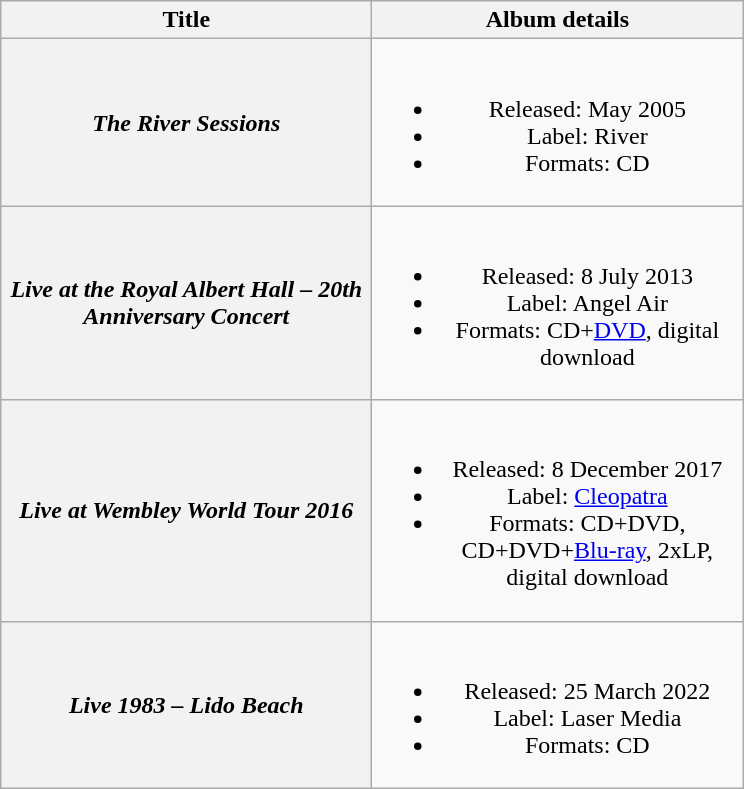<table class="wikitable plainrowheaders" style="text-align:center;">
<tr>
<th scope="col" style="width:15em;">Title</th>
<th scope="col" style="width:15em;">Album details</th>
</tr>
<tr>
<th scope="row"><em>The River Sessions</em></th>
<td><br><ul><li>Released: May 2005</li><li>Label: River</li><li>Formats: CD</li></ul></td>
</tr>
<tr>
<th scope="row"><em>Live at the Royal Albert Hall – 20th Anniversary Concert</em></th>
<td><br><ul><li>Released: 8 July 2013</li><li>Label: Angel Air</li><li>Formats: CD+<a href='#'>DVD</a>, digital download</li></ul></td>
</tr>
<tr>
<th scope="row"><em>Live at Wembley World Tour 2016</em></th>
<td><br><ul><li>Released: 8 December 2017</li><li>Label: <a href='#'>Cleopatra</a></li><li>Formats: CD+DVD, CD+DVD+<a href='#'>Blu-ray</a>, 2xLP, digital download</li></ul></td>
</tr>
<tr>
<th scope="row"><em>Live 1983 – Lido Beach</em></th>
<td><br><ul><li>Released: 25 March 2022</li><li>Label: Laser Media</li><li>Formats: CD</li></ul></td>
</tr>
</table>
